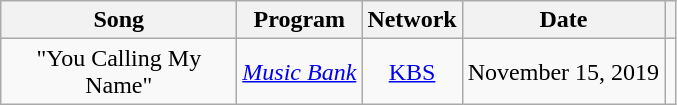<table class="wikitable" style="text-align:center">
<tr>
<th width="150">Song</th>
<th>Program</th>
<th>Network</th>
<th>Date</th>
<th></th>
</tr>
<tr>
<td rowspan="3">"You Calling My Name"</td>
<td><em><a href='#'>Music Bank</a></em></td>
<td><a href='#'>KBS</a></td>
<td>November 15, 2019</td>
<td><br></td>
</tr>
</table>
